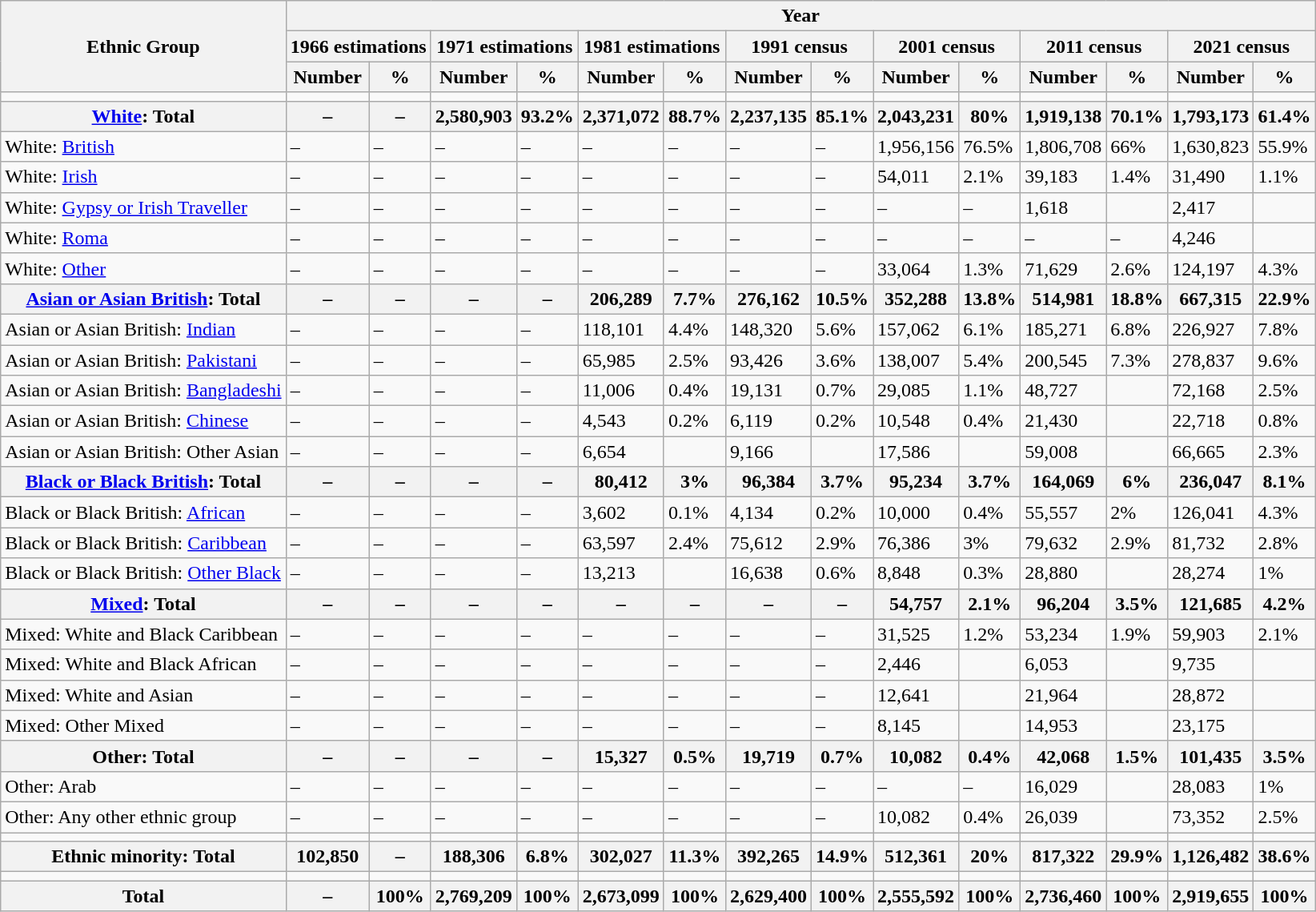<table class="wikitable sortable">
<tr>
<th rowspan="3">Ethnic Group</th>
<th colspan="14">Year</th>
</tr>
<tr>
<th colspan="2">1966 estimations</th>
<th colspan="2">1971 estimations</th>
<th colspan="2">1981 estimations</th>
<th colspan="2">1991 census</th>
<th colspan="2">2001 census</th>
<th colspan="2">2011 census</th>
<th colspan="2">2021 census</th>
</tr>
<tr>
<th>Number</th>
<th>%</th>
<th>Number</th>
<th>%</th>
<th>Number</th>
<th>%</th>
<th>Number</th>
<th>%</th>
<th>Number</th>
<th>%</th>
<th>Number</th>
<th>%</th>
<th>Number</th>
<th>%</th>
</tr>
<tr>
<td></td>
<td></td>
<td></td>
<td></td>
<td></td>
<td></td>
<td></td>
<td></td>
<td></td>
<td></td>
<td></td>
<td></td>
<td></td>
<td></td>
<td></td>
</tr>
<tr>
<th><a href='#'>White</a>: Total</th>
<th>–</th>
<th>–</th>
<th>2,580,903</th>
<th>93.2%</th>
<th>2,371,072</th>
<th>88.7%</th>
<th>2,237,135</th>
<th>85.1%</th>
<th>2,043,231</th>
<th>80%</th>
<th>1,919,138</th>
<th>70.1%</th>
<th>1,793,173</th>
<th>61.4%</th>
</tr>
<tr>
<td>White: <a href='#'>British</a></td>
<td>–</td>
<td>–</td>
<td>–</td>
<td>–</td>
<td>–</td>
<td>–</td>
<td>–</td>
<td>–</td>
<td>1,956,156</td>
<td>76.5%</td>
<td>1,806,708</td>
<td>66%</td>
<td>1,630,823</td>
<td>55.9%</td>
</tr>
<tr>
<td>White: <a href='#'>Irish</a></td>
<td>–</td>
<td>–</td>
<td>–</td>
<td>–</td>
<td>–</td>
<td>–</td>
<td>–</td>
<td>–</td>
<td>54,011</td>
<td>2.1%</td>
<td>39,183</td>
<td>1.4%</td>
<td>31,490</td>
<td>1.1%</td>
</tr>
<tr>
<td>White: <a href='#'>Gypsy or Irish Traveller</a></td>
<td>–</td>
<td>–</td>
<td>–</td>
<td>–</td>
<td>–</td>
<td>–</td>
<td>–</td>
<td>–</td>
<td>–</td>
<td>–</td>
<td>1,618</td>
<td></td>
<td>2,417</td>
<td></td>
</tr>
<tr>
<td>White: <a href='#'>Roma</a></td>
<td>–</td>
<td>–</td>
<td>–</td>
<td>–</td>
<td>–</td>
<td>–</td>
<td>–</td>
<td>–</td>
<td>–</td>
<td>–</td>
<td>–</td>
<td>–</td>
<td>4,246</td>
<td></td>
</tr>
<tr>
<td>White: <a href='#'>Other</a></td>
<td>–</td>
<td>–</td>
<td>–</td>
<td>–</td>
<td>–</td>
<td>–</td>
<td>–</td>
<td>–</td>
<td>33,064</td>
<td>1.3%</td>
<td>71,629</td>
<td>2.6%</td>
<td>124,197</td>
<td>4.3%</td>
</tr>
<tr>
<th><a href='#'>Asian or Asian British</a>: Total</th>
<th>–</th>
<th>–</th>
<th>–</th>
<th>–</th>
<th>206,289</th>
<th>7.7%</th>
<th>276,162</th>
<th>10.5%</th>
<th>352,288</th>
<th>13.8%</th>
<th>514,981</th>
<th>18.8%</th>
<th>667,315</th>
<th>22.9%</th>
</tr>
<tr>
<td>Asian or Asian British: <a href='#'>Indian</a></td>
<td>–</td>
<td>–</td>
<td>–</td>
<td>–</td>
<td>118,101</td>
<td>4.4%</td>
<td>148,320</td>
<td>5.6%</td>
<td>157,062</td>
<td>6.1%</td>
<td>185,271</td>
<td>6.8%</td>
<td>226,927</td>
<td>7.8%</td>
</tr>
<tr>
<td>Asian or Asian British: <a href='#'>Pakistani</a></td>
<td>–</td>
<td>–</td>
<td>–</td>
<td>–</td>
<td>65,985</td>
<td>2.5%</td>
<td>93,426</td>
<td>3.6%</td>
<td>138,007</td>
<td>5.4%</td>
<td>200,545</td>
<td>7.3%</td>
<td>278,837</td>
<td>9.6%</td>
</tr>
<tr>
<td>Asian or Asian British: <a href='#'>Bangladeshi</a></td>
<td>–</td>
<td>–</td>
<td>–</td>
<td>–</td>
<td>11,006</td>
<td>0.4%</td>
<td>19,131</td>
<td>0.7%</td>
<td>29,085</td>
<td>1.1%</td>
<td>48,727</td>
<td></td>
<td>72,168</td>
<td>2.5%</td>
</tr>
<tr>
<td>Asian or Asian British: <a href='#'>Chinese</a></td>
<td>–</td>
<td>–</td>
<td>–</td>
<td>–</td>
<td>4,543</td>
<td>0.2%</td>
<td>6,119</td>
<td>0.2%</td>
<td>10,548</td>
<td>0.4%</td>
<td>21,430</td>
<td></td>
<td>22,718</td>
<td>0.8%</td>
</tr>
<tr>
<td>Asian or Asian British: Other Asian</td>
<td>–</td>
<td>–</td>
<td>–</td>
<td>–</td>
<td>6,654</td>
<td></td>
<td>9,166</td>
<td></td>
<td>17,586</td>
<td></td>
<td>59,008</td>
<td></td>
<td>66,665</td>
<td>2.3%</td>
</tr>
<tr>
<th><a href='#'>Black or Black British</a>: Total</th>
<th>–</th>
<th>–</th>
<th>–</th>
<th>–</th>
<th>80,412</th>
<th>3%</th>
<th>96,384</th>
<th>3.7%</th>
<th>95,234</th>
<th>3.7%</th>
<th>164,069</th>
<th>6%</th>
<th>236,047</th>
<th>8.1%</th>
</tr>
<tr>
<td>Black or Black British: <a href='#'>African</a></td>
<td>–</td>
<td>–</td>
<td>–</td>
<td>–</td>
<td>3,602</td>
<td>0.1%</td>
<td>4,134</td>
<td>0.2%</td>
<td>10,000</td>
<td>0.4%</td>
<td>55,557</td>
<td>2%</td>
<td>126,041</td>
<td>4.3%</td>
</tr>
<tr>
<td>Black or Black British: <a href='#'>Caribbean</a></td>
<td>–</td>
<td>–</td>
<td>–</td>
<td>–</td>
<td>63,597</td>
<td>2.4%</td>
<td>75,612</td>
<td>2.9%</td>
<td>76,386</td>
<td>3%</td>
<td>79,632</td>
<td>2.9%</td>
<td>81,732</td>
<td>2.8%</td>
</tr>
<tr>
<td>Black or Black British: <a href='#'>Other Black</a></td>
<td>–</td>
<td>–</td>
<td>–</td>
<td>–</td>
<td>13,213</td>
<td></td>
<td>16,638</td>
<td>0.6%</td>
<td>8,848</td>
<td>0.3%</td>
<td>28,880</td>
<td></td>
<td>28,274</td>
<td>1%</td>
</tr>
<tr>
<th><a href='#'>Mixed</a>: Total</th>
<th>–</th>
<th>–</th>
<th>–</th>
<th>–</th>
<th>–</th>
<th>–</th>
<th>–</th>
<th>–</th>
<th>54,757</th>
<th>2.1%</th>
<th>96,204</th>
<th>3.5%</th>
<th>121,685</th>
<th>4.2%</th>
</tr>
<tr>
<td>Mixed: White and Black Caribbean</td>
<td>–</td>
<td>–</td>
<td>–</td>
<td>–</td>
<td>–</td>
<td>–</td>
<td>–</td>
<td>–</td>
<td>31,525</td>
<td>1.2%</td>
<td>53,234</td>
<td>1.9%</td>
<td>59,903</td>
<td>2.1%</td>
</tr>
<tr>
<td>Mixed: White and Black African</td>
<td>–</td>
<td>–</td>
<td>–</td>
<td>–</td>
<td>–</td>
<td>–</td>
<td>–</td>
<td>–</td>
<td>2,446</td>
<td></td>
<td>6,053</td>
<td></td>
<td>9,735</td>
<td></td>
</tr>
<tr>
<td>Mixed: White and Asian</td>
<td>–</td>
<td>–</td>
<td>–</td>
<td>–</td>
<td>–</td>
<td>–</td>
<td>–</td>
<td>–</td>
<td>12,641</td>
<td></td>
<td>21,964</td>
<td></td>
<td>28,872</td>
<td></td>
</tr>
<tr>
<td>Mixed: Other Mixed</td>
<td>–</td>
<td>–</td>
<td>–</td>
<td>–</td>
<td>–</td>
<td>–</td>
<td>–</td>
<td>–</td>
<td>8,145</td>
<td></td>
<td>14,953</td>
<td></td>
<td>23,175</td>
<td></td>
</tr>
<tr>
<th>Other: Total</th>
<th>–</th>
<th>–</th>
<th>–</th>
<th>–</th>
<th>15,327</th>
<th>0.5%</th>
<th>19,719</th>
<th>0.7%</th>
<th>10,082</th>
<th>0.4%</th>
<th>42,068</th>
<th>1.5%</th>
<th>101,435</th>
<th>3.5%</th>
</tr>
<tr>
<td>Other: Arab</td>
<td>–</td>
<td>–</td>
<td>–</td>
<td>–</td>
<td>–</td>
<td>–</td>
<td>–</td>
<td>–</td>
<td>–</td>
<td>–</td>
<td>16,029</td>
<td></td>
<td>28,083</td>
<td>1%</td>
</tr>
<tr>
<td>Other: Any other ethnic group</td>
<td>–</td>
<td>–</td>
<td>–</td>
<td>–</td>
<td>–</td>
<td>–</td>
<td>–</td>
<td>–</td>
<td>10,082</td>
<td>0.4%</td>
<td>26,039</td>
<td></td>
<td>73,352</td>
<td>2.5%</td>
</tr>
<tr>
<td></td>
<td></td>
<td></td>
<td></td>
<td></td>
<td></td>
<td></td>
<td></td>
<td></td>
<td></td>
<td></td>
<td></td>
<td></td>
<td></td>
<td></td>
</tr>
<tr>
<th>Ethnic minority: Total</th>
<th>102,850</th>
<th>–</th>
<th>188,306</th>
<th>6.8%</th>
<th>302,027</th>
<th>11.3%</th>
<th>392,265</th>
<th>14.9%</th>
<th>512,361</th>
<th>20%</th>
<th>817,322</th>
<th>29.9%</th>
<th>1,126,482</th>
<th>38.6%</th>
</tr>
<tr>
<td></td>
<td></td>
<td></td>
<td></td>
<td></td>
<td></td>
<td></td>
<td></td>
<td></td>
<td></td>
<td></td>
<td></td>
<td></td>
<td></td>
<td></td>
</tr>
<tr>
<th>Total</th>
<th>–</th>
<th>100%</th>
<th>2,769,209</th>
<th>100%</th>
<th>2,673,099</th>
<th>100%</th>
<th>2,629,400</th>
<th>100%</th>
<th>2,555,592</th>
<th>100%</th>
<th>2,736,460</th>
<th>100%</th>
<th>2,919,655</th>
<th>100%</th>
</tr>
</table>
